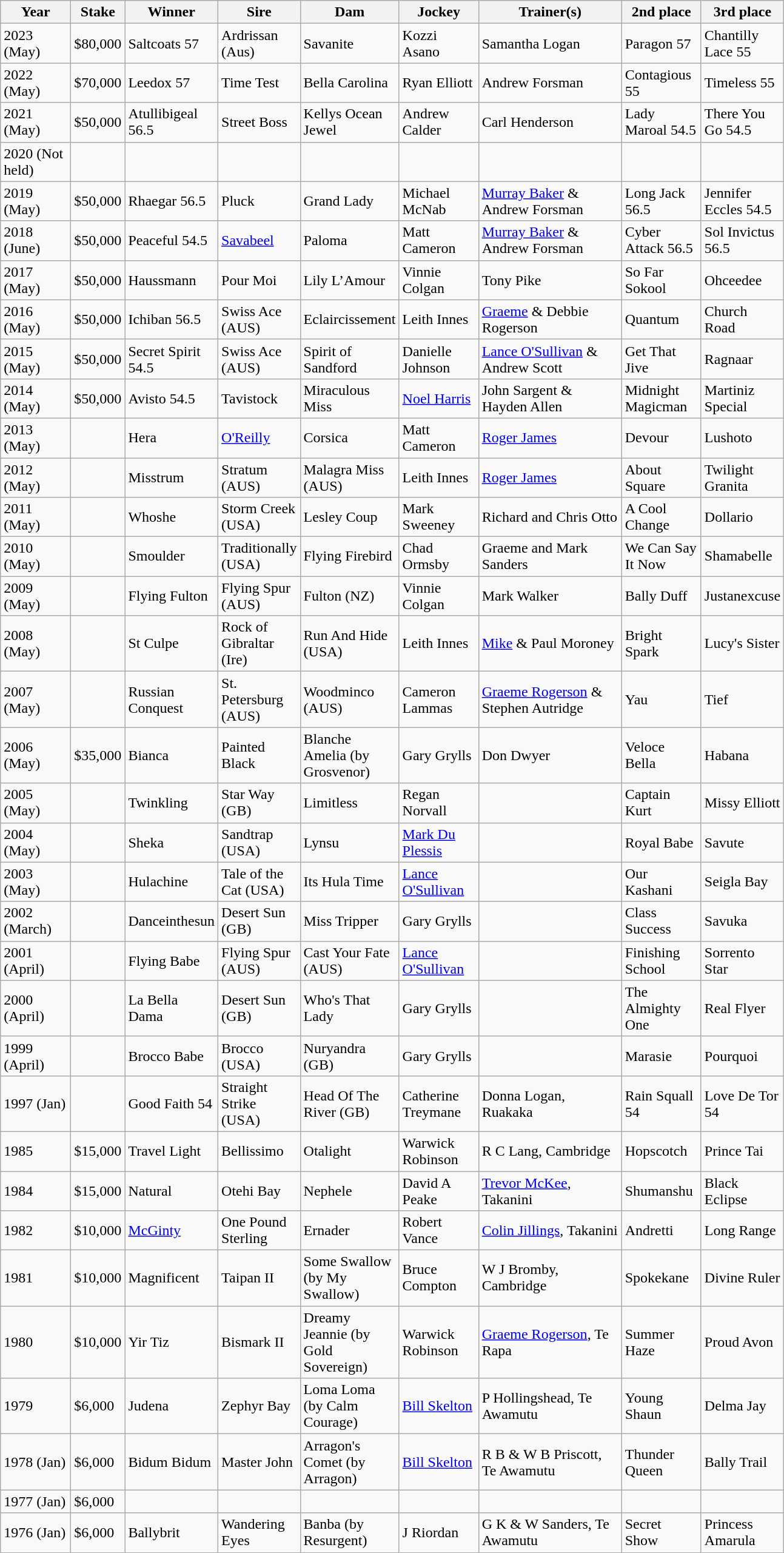<table class="wikitable sortable">
<tr>
<th width="70px">Year<br></th>
<th Width=“30px”>Stake<br></th>
<th width="80px">Winner<br></th>
<th width="80 px">Sire<br></th>
<th width="80px">Dam<br></th>
<th width="80px">Jockey<br></th>
<th width="150px">Trainer(s)<br></th>
<th width="80px">2nd place<br></th>
<th width="80px">3rd place<br></th>
</tr>
<tr>
<td>2023 (May)</td>
<td>$80,000</td>
<td>Saltcoats 57</td>
<td>Ardrissan (Aus)</td>
<td>Savanite</td>
<td>Kozzi Asano</td>
<td>Samantha Logan</td>
<td>Paragon 57</td>
<td>Chantilly Lace 55</td>
</tr>
<tr>
<td>2022 (May)</td>
<td>$70,000 </td>
<td>Leedox 57</td>
<td>Time Test</td>
<td>Bella Carolina</td>
<td>Ryan Elliott</td>
<td>Andrew Forsman</td>
<td>Contagious 55</td>
<td>Timeless 55</td>
</tr>
<tr>
<td>2021 (May)</td>
<td>$50,000</td>
<td>Atullibigeal 56.5</td>
<td>Street Boss</td>
<td>Kellys Ocean Jewel</td>
<td>Andrew Calder</td>
<td>Carl Henderson</td>
<td>Lady Maroal 54.5</td>
<td>There You Go 54.5</td>
</tr>
<tr>
<td>2020 (Not held)</td>
<td></td>
<td></td>
<td></td>
<td></td>
<td></td>
<td></td>
<td></td>
<td></td>
</tr>
<tr>
<td>2019 (May)</td>
<td>$50,000</td>
<td>Rhaegar 56.5</td>
<td>Pluck</td>
<td>Grand Lady</td>
<td>Michael McNab</td>
<td><a href='#'>Murray Baker</a> & Andrew Forsman</td>
<td>Long Jack 56.5</td>
<td>Jennifer Eccles 54.5</td>
</tr>
<tr>
<td>2018 (June)</td>
<td>$50,000</td>
<td>Peaceful 54.5</td>
<td><a href='#'>Savabeel</a></td>
<td>Paloma</td>
<td>Matt Cameron</td>
<td><a href='#'>Murray Baker</a> & Andrew Forsman</td>
<td>Cyber Attack 56.5</td>
<td>Sol Invictus 56.5</td>
</tr>
<tr>
<td>2017 (May)</td>
<td>$50,000</td>
<td>Haussmann</td>
<td>Pour Moi</td>
<td>Lily L’Amour</td>
<td>Vinnie Colgan</td>
<td>Tony Pike</td>
<td>So Far Sokool</td>
<td>Ohceedee</td>
</tr>
<tr>
<td>2016 (May)</td>
<td>$50,000</td>
<td>Ichiban 56.5</td>
<td>Swiss Ace (AUS)</td>
<td>Eclaircissement</td>
<td>Leith Innes</td>
<td><a href='#'>Graeme</a> & Debbie Rogerson</td>
<td>Quantum</td>
<td>Church Road</td>
</tr>
<tr>
<td>2015 (May)</td>
<td>$50,000</td>
<td>Secret Spirit 54.5</td>
<td>Swiss Ace (AUS)</td>
<td>Spirit of Sandford</td>
<td>Danielle Johnson</td>
<td><a href='#'>Lance O'Sullivan</a> & Andrew Scott</td>
<td>Get That Jive</td>
<td>Ragnaar</td>
</tr>
<tr>
<td>2014 (May)</td>
<td>$50,000</td>
<td>Avisto 54.5</td>
<td>Tavistock</td>
<td>Miraculous Miss</td>
<td><a href='#'>Noel Harris</a></td>
<td>John Sargent & Hayden Allen</td>
<td>Midnight Magicman</td>
<td>Martiniz Special</td>
</tr>
<tr>
<td>2013 (May)</td>
<td></td>
<td>Hera</td>
<td><a href='#'>O'Reilly</a></td>
<td>Corsica</td>
<td>Matt Cameron</td>
<td><a href='#'>Roger James</a></td>
<td>Devour</td>
<td>Lushoto</td>
</tr>
<tr>
<td>2012 (May)</td>
<td></td>
<td>Misstrum</td>
<td>Stratum (AUS)</td>
<td>Malagra Miss (AUS)</td>
<td>Leith Innes</td>
<td><a href='#'>Roger James</a></td>
<td>About Square</td>
<td>Twilight Granita</td>
</tr>
<tr>
<td>2011 (May)</td>
<td></td>
<td>Whoshe</td>
<td>Storm Creek (USA)</td>
<td>Lesley Coup</td>
<td>Mark Sweeney</td>
<td>Richard and Chris Otto</td>
<td>A Cool Change</td>
<td>Dollario</td>
</tr>
<tr>
<td>2010 (May)</td>
<td></td>
<td>Smoulder</td>
<td>Traditionally (USA)</td>
<td>Flying Firebird</td>
<td>Chad Ormsby</td>
<td>Graeme and Mark Sanders</td>
<td>We Can Say It Now</td>
<td>Shamabelle</td>
</tr>
<tr>
<td>2009 (May)</td>
<td></td>
<td>Flying Fulton</td>
<td>Flying Spur (AUS)</td>
<td>Fulton (NZ)</td>
<td>Vinnie Colgan</td>
<td>Mark Walker</td>
<td>Bally Duff</td>
<td>Justanexcuse</td>
</tr>
<tr>
<td>2008 (May)</td>
<td></td>
<td>St Culpe</td>
<td>Rock of Gibraltar (Ire)</td>
<td>Run And Hide (USA)</td>
<td>Leith Innes</td>
<td><a href='#'>Mike</a> & Paul Moroney</td>
<td>Bright Spark</td>
<td>Lucy's Sister</td>
</tr>
<tr>
<td>2007 (May)</td>
<td></td>
<td>Russian Conquest</td>
<td>St. Petersburg (AUS)</td>
<td>Woodminco (AUS)</td>
<td>Cameron Lammas</td>
<td><a href='#'>Graeme Rogerson</a> & Stephen Autridge</td>
<td>Yau</td>
<td>Tief</td>
</tr>
<tr>
<td>2006 (May)</td>
<td>$35,000</td>
<td>Bianca</td>
<td>Painted Black</td>
<td>Blanche Amelia (by Grosvenor)</td>
<td>Gary Grylls</td>
<td>Don Dwyer</td>
<td>Veloce Bella</td>
<td>Habana</td>
</tr>
<tr>
<td>2005 (May)</td>
<td></td>
<td>Twinkling</td>
<td>Star Way (GB)</td>
<td>Limitless</td>
<td>Regan Norvall</td>
<td></td>
<td>Captain Kurt</td>
<td>Missy Elliott</td>
</tr>
<tr>
<td>2004 (May)</td>
<td></td>
<td>Sheka</td>
<td>Sandtrap (USA)</td>
<td>Lynsu</td>
<td><a href='#'>Mark Du Plessis</a></td>
<td></td>
<td>Royal Babe</td>
<td>Savute</td>
</tr>
<tr>
<td>2003 (May)</td>
<td></td>
<td>Hulachine</td>
<td>Tale of the Cat (USA)</td>
<td>Its Hula Time</td>
<td><a href='#'>Lance O'Sullivan</a></td>
<td></td>
<td>Our Kashani</td>
<td>Seigla Bay</td>
</tr>
<tr>
<td>2002 (March)</td>
<td></td>
<td>Danceinthesun</td>
<td>Desert Sun (GB)</td>
<td>Miss Tripper</td>
<td>Gary Grylls</td>
<td></td>
<td>Class Success</td>
<td>Savuka</td>
</tr>
<tr>
<td>2001 (April)</td>
<td></td>
<td>Flying Babe</td>
<td>Flying Spur (AUS)</td>
<td>Cast Your Fate (AUS)</td>
<td><a href='#'>Lance O'Sullivan</a></td>
<td></td>
<td>Finishing School</td>
<td>Sorrento Star</td>
</tr>
<tr>
<td>2000 (April)</td>
<td></td>
<td>La Bella Dama</td>
<td>Desert Sun (GB)</td>
<td>Who's That Lady</td>
<td>Gary Grylls</td>
<td></td>
<td>The Almighty One</td>
<td>Real Flyer</td>
</tr>
<tr>
<td>1999 (April)</td>
<td></td>
<td>Brocco Babe</td>
<td>Brocco (USA)</td>
<td>Nuryandra (GB)</td>
<td>Gary Grylls</td>
<td></td>
<td>Marasie</td>
<td>Pourquoi</td>
</tr>
<tr>
<td>1997 (Jan)</td>
<td></td>
<td>Good Faith 54</td>
<td>Straight Strike (USA)</td>
<td>Head Of The River (GB)</td>
<td>Catherine Treymane</td>
<td>Donna Logan, Ruakaka</td>
<td>Rain Squall 54</td>
<td>Love De Tor 54</td>
</tr>
<tr>
<td>1985</td>
<td>$15,000</td>
<td>Travel Light</td>
<td>Bellissimo</td>
<td>Otalight</td>
<td>Warwick Robinson</td>
<td>R C Lang, Cambridge</td>
<td>Hopscotch</td>
<td>Prince Tai</td>
</tr>
<tr>
<td>1984</td>
<td>$15,000 </td>
<td>Natural</td>
<td>Otehi Bay</td>
<td>Nephele</td>
<td>David A Peake</td>
<td><a href='#'>Trevor McKee</a>, Takanini</td>
<td>Shumanshu</td>
<td>Black Eclipse</td>
</tr>
<tr>
<td>1982</td>
<td>$10,000</td>
<td><a href='#'>McGinty</a></td>
<td>One Pound Sterling</td>
<td>Ernader</td>
<td>Robert Vance</td>
<td><a href='#'>Colin Jillings</a>, Takanini</td>
<td>Andretti</td>
<td>Long Range</td>
</tr>
<tr>
<td>1981</td>
<td>$10,000</td>
<td>Magnificent</td>
<td>Taipan II</td>
<td>Some Swallow (by My Swallow)</td>
<td>Bruce Compton</td>
<td>W J Bromby, Cambridge</td>
<td>Spokekane</td>
<td>Divine Ruler</td>
</tr>
<tr>
<td>1980</td>
<td>$10,000</td>
<td>Yir Tiz</td>
<td>Bismark II</td>
<td>Dreamy Jeannie (by Gold Sovereign)</td>
<td>Warwick Robinson</td>
<td><a href='#'>Graeme Rogerson</a>, Te Rapa</td>
<td>Summer Haze</td>
<td>Proud Avon</td>
</tr>
<tr>
<td>1979</td>
<td>$6,000</td>
<td>Judena</td>
<td>Zephyr Bay</td>
<td>Loma Loma (by Calm Courage)</td>
<td><a href='#'>Bill Skelton</a></td>
<td>P Hollingshead, Te Awamutu</td>
<td>Young Shaun</td>
<td>Delma Jay</td>
</tr>
<tr>
<td>1978 (Jan)</td>
<td>$6,000</td>
<td>Bidum Bidum</td>
<td>Master John</td>
<td>Arragon's Comet (by Arragon)</td>
<td><a href='#'>Bill Skelton</a></td>
<td>R B & W B Priscott, Te Awamutu</td>
<td>Thunder Queen</td>
<td>Bally Trail</td>
</tr>
<tr>
<td>1977 (Jan)</td>
<td>$6,000</td>
<td></td>
<td></td>
<td></td>
<td></td>
<td></td>
<td></td>
<td></td>
</tr>
<tr>
<td>1976 (Jan)</td>
<td>$6,000</td>
<td>Ballybrit</td>
<td>Wandering Eyes</td>
<td>Banba (by Resurgent)</td>
<td>J Riordan</td>
<td>G K & W Sanders, Te Awamutu</td>
<td>Secret Show</td>
<td>Princess Amarula</td>
</tr>
<tr>
</tr>
</table>
